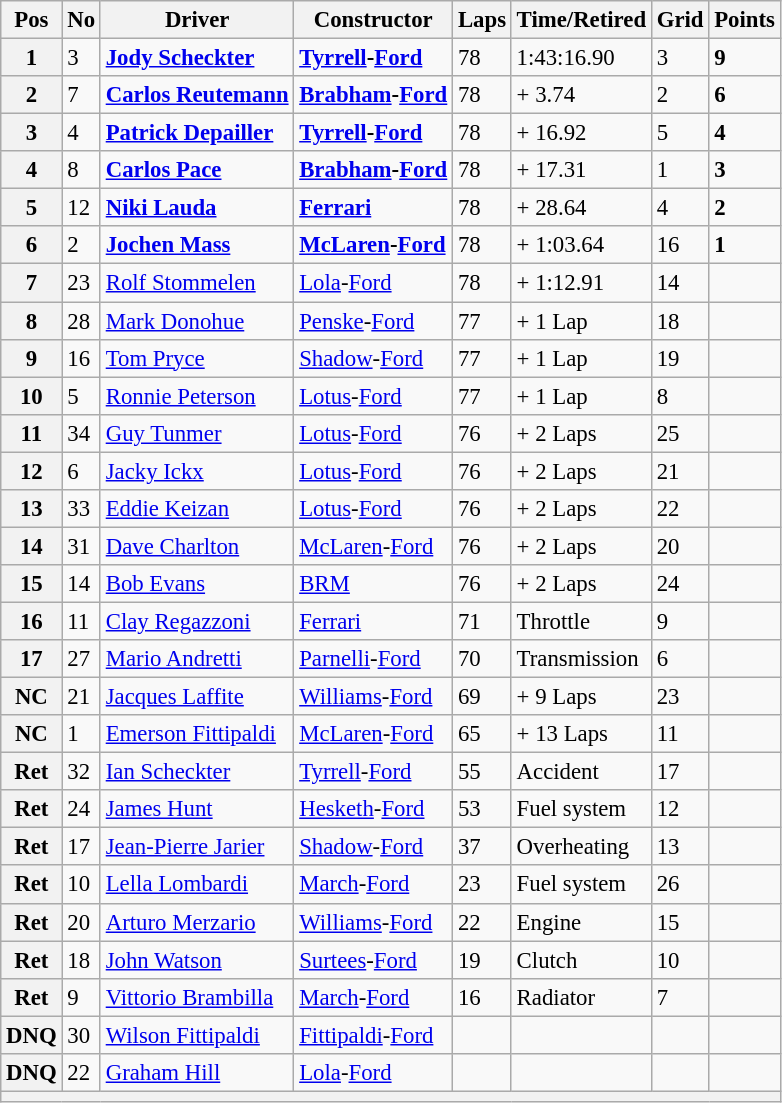<table class="wikitable" style="font-size: 95%;">
<tr>
<th>Pos</th>
<th>No</th>
<th>Driver</th>
<th>Constructor</th>
<th>Laps</th>
<th>Time/Retired</th>
<th>Grid</th>
<th>Points</th>
</tr>
<tr>
<th>1</th>
<td>3</td>
<td> <strong><a href='#'>Jody Scheckter</a></strong></td>
<td><strong><a href='#'>Tyrrell</a>-<a href='#'>Ford</a></strong></td>
<td>78</td>
<td>1:43:16.90</td>
<td>3</td>
<td><strong>9</strong></td>
</tr>
<tr>
<th>2</th>
<td>7</td>
<td> <strong><a href='#'>Carlos Reutemann</a></strong></td>
<td><strong><a href='#'>Brabham</a>-<a href='#'>Ford</a></strong></td>
<td>78</td>
<td>+ 3.74</td>
<td>2</td>
<td><strong>6</strong></td>
</tr>
<tr>
<th>3</th>
<td>4</td>
<td> <strong><a href='#'>Patrick Depailler</a></strong></td>
<td><strong><a href='#'>Tyrrell</a>-<a href='#'>Ford</a></strong></td>
<td>78</td>
<td>+ 16.92</td>
<td>5</td>
<td><strong>4</strong></td>
</tr>
<tr>
<th>4</th>
<td>8</td>
<td> <strong><a href='#'>Carlos Pace</a></strong></td>
<td><strong><a href='#'>Brabham</a>-<a href='#'>Ford</a></strong></td>
<td>78</td>
<td>+ 17.31</td>
<td>1</td>
<td><strong>3</strong></td>
</tr>
<tr>
<th>5</th>
<td>12</td>
<td> <strong><a href='#'>Niki Lauda</a></strong></td>
<td><strong><a href='#'>Ferrari</a></strong></td>
<td>78</td>
<td>+ 28.64</td>
<td>4</td>
<td><strong>2</strong></td>
</tr>
<tr>
<th>6</th>
<td>2</td>
<td> <strong><a href='#'>Jochen Mass</a></strong></td>
<td><strong><a href='#'>McLaren</a>-<a href='#'>Ford</a></strong></td>
<td>78</td>
<td>+ 1:03.64</td>
<td>16</td>
<td><strong>1</strong></td>
</tr>
<tr>
<th>7</th>
<td>23</td>
<td> <a href='#'>Rolf Stommelen</a></td>
<td><a href='#'>Lola</a>-<a href='#'>Ford</a></td>
<td>78</td>
<td>+ 1:12.91</td>
<td>14</td>
<td> </td>
</tr>
<tr>
<th>8</th>
<td>28</td>
<td> <a href='#'>Mark Donohue</a></td>
<td><a href='#'>Penske</a>-<a href='#'>Ford</a></td>
<td>77</td>
<td>+ 1 Lap</td>
<td>18</td>
<td> </td>
</tr>
<tr>
<th>9</th>
<td>16</td>
<td> <a href='#'>Tom Pryce</a></td>
<td><a href='#'>Shadow</a>-<a href='#'>Ford</a></td>
<td>77</td>
<td>+ 1 Lap</td>
<td>19</td>
<td> </td>
</tr>
<tr>
<th>10</th>
<td>5</td>
<td> <a href='#'>Ronnie Peterson</a></td>
<td><a href='#'>Lotus</a>-<a href='#'>Ford</a></td>
<td>77</td>
<td>+ 1 Lap</td>
<td>8</td>
<td> </td>
</tr>
<tr>
<th>11</th>
<td>34</td>
<td> <a href='#'>Guy Tunmer</a></td>
<td><a href='#'>Lotus</a>-<a href='#'>Ford</a></td>
<td>76</td>
<td>+ 2 Laps</td>
<td>25</td>
<td> </td>
</tr>
<tr>
<th>12</th>
<td>6</td>
<td> <a href='#'>Jacky Ickx</a></td>
<td><a href='#'>Lotus</a>-<a href='#'>Ford</a></td>
<td>76</td>
<td>+ 2 Laps</td>
<td>21</td>
<td> </td>
</tr>
<tr>
<th>13</th>
<td>33</td>
<td> <a href='#'>Eddie Keizan</a></td>
<td><a href='#'>Lotus</a>-<a href='#'>Ford</a></td>
<td>76</td>
<td>+ 2 Laps</td>
<td>22</td>
<td> </td>
</tr>
<tr>
<th>14</th>
<td>31</td>
<td> <a href='#'>Dave Charlton</a></td>
<td><a href='#'>McLaren</a>-<a href='#'>Ford</a></td>
<td>76</td>
<td>+ 2 Laps</td>
<td>20</td>
<td> </td>
</tr>
<tr>
<th>15</th>
<td>14</td>
<td> <a href='#'>Bob Evans</a></td>
<td><a href='#'>BRM</a></td>
<td>76</td>
<td>+ 2 Laps</td>
<td>24</td>
<td> </td>
</tr>
<tr>
<th>16</th>
<td>11</td>
<td> <a href='#'>Clay Regazzoni</a></td>
<td><a href='#'>Ferrari</a></td>
<td>71</td>
<td>Throttle</td>
<td>9</td>
<td> </td>
</tr>
<tr>
<th>17</th>
<td>27</td>
<td> <a href='#'>Mario Andretti</a></td>
<td><a href='#'>Parnelli</a>-<a href='#'>Ford</a></td>
<td>70</td>
<td>Transmission</td>
<td>6</td>
<td> </td>
</tr>
<tr>
<th>NC</th>
<td>21</td>
<td> <a href='#'>Jacques Laffite</a></td>
<td><a href='#'>Williams</a>-<a href='#'>Ford</a></td>
<td>69</td>
<td>+ 9 Laps</td>
<td>23</td>
<td> </td>
</tr>
<tr>
<th>NC</th>
<td>1</td>
<td> <a href='#'>Emerson Fittipaldi</a></td>
<td><a href='#'>McLaren</a>-<a href='#'>Ford</a></td>
<td>65</td>
<td>+ 13 Laps</td>
<td>11</td>
<td> </td>
</tr>
<tr>
<th>Ret</th>
<td>32</td>
<td> <a href='#'>Ian Scheckter</a></td>
<td><a href='#'>Tyrrell</a>-<a href='#'>Ford</a></td>
<td>55</td>
<td>Accident</td>
<td>17</td>
<td> </td>
</tr>
<tr>
<th>Ret</th>
<td>24</td>
<td> <a href='#'>James Hunt</a></td>
<td><a href='#'>Hesketh</a>-<a href='#'>Ford</a></td>
<td>53</td>
<td>Fuel system</td>
<td>12</td>
<td> </td>
</tr>
<tr>
<th>Ret</th>
<td>17</td>
<td> <a href='#'>Jean-Pierre Jarier</a></td>
<td><a href='#'>Shadow</a>-<a href='#'>Ford</a></td>
<td>37</td>
<td>Overheating</td>
<td>13</td>
<td> </td>
</tr>
<tr>
<th>Ret</th>
<td>10</td>
<td> <a href='#'>Lella Lombardi</a></td>
<td><a href='#'>March</a>-<a href='#'>Ford</a></td>
<td>23</td>
<td>Fuel system</td>
<td>26</td>
<td> </td>
</tr>
<tr>
<th>Ret</th>
<td>20</td>
<td> <a href='#'>Arturo Merzario</a></td>
<td><a href='#'>Williams</a>-<a href='#'>Ford</a></td>
<td>22</td>
<td>Engine</td>
<td>15</td>
<td> </td>
</tr>
<tr>
<th>Ret</th>
<td>18</td>
<td> <a href='#'>John Watson</a></td>
<td><a href='#'>Surtees</a>-<a href='#'>Ford</a></td>
<td>19</td>
<td>Clutch</td>
<td>10</td>
<td> </td>
</tr>
<tr>
<th>Ret</th>
<td>9</td>
<td> <a href='#'>Vittorio Brambilla</a></td>
<td><a href='#'>March</a>-<a href='#'>Ford</a></td>
<td>16</td>
<td>Radiator</td>
<td>7</td>
<td> </td>
</tr>
<tr>
<th>DNQ</th>
<td>30</td>
<td> <a href='#'>Wilson Fittipaldi</a></td>
<td><a href='#'>Fittipaldi</a>-<a href='#'>Ford</a></td>
<td> </td>
<td> </td>
<td> </td>
<td> </td>
</tr>
<tr>
<th>DNQ</th>
<td>22</td>
<td> <a href='#'>Graham Hill</a></td>
<td><a href='#'>Lola</a>-<a href='#'>Ford</a></td>
<td> </td>
<td> </td>
<td> </td>
<td> </td>
</tr>
<tr>
<th colspan="8"></th>
</tr>
</table>
